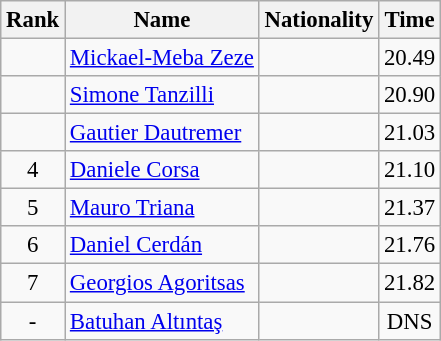<table class="wikitable sortable" style="text-align:center;font-size:95%">
<tr>
<th>Rank</th>
<th>Name</th>
<th>Nationality</th>
<th>Time</th>
</tr>
<tr>
<td></td>
<td align=left><a href='#'>Mickael-Meba Zeze</a></td>
<td align=left></td>
<td>20.49</td>
</tr>
<tr>
<td></td>
<td align=left><a href='#'>Simone Tanzilli</a></td>
<td align=left></td>
<td>20.90</td>
</tr>
<tr>
<td></td>
<td align=left><a href='#'>Gautier Dautremer</a></td>
<td align=left></td>
<td>21.03</td>
</tr>
<tr>
<td>4</td>
<td align=left><a href='#'>Daniele Corsa</a></td>
<td align=left></td>
<td>21.10</td>
</tr>
<tr>
<td>5</td>
<td align=left><a href='#'>Mauro Triana</a></td>
<td align=left></td>
<td>21.37</td>
</tr>
<tr>
<td>6</td>
<td align=left><a href='#'>Daniel Cerdán</a></td>
<td align=left></td>
<td>21.76</td>
</tr>
<tr>
<td>7</td>
<td align=left><a href='#'>Georgios Agoritsas</a></td>
<td align=left></td>
<td>21.82</td>
</tr>
<tr>
<td>-</td>
<td align=left><a href='#'>Batuhan Altıntaş</a></td>
<td align=left></td>
<td>DNS</td>
</tr>
</table>
